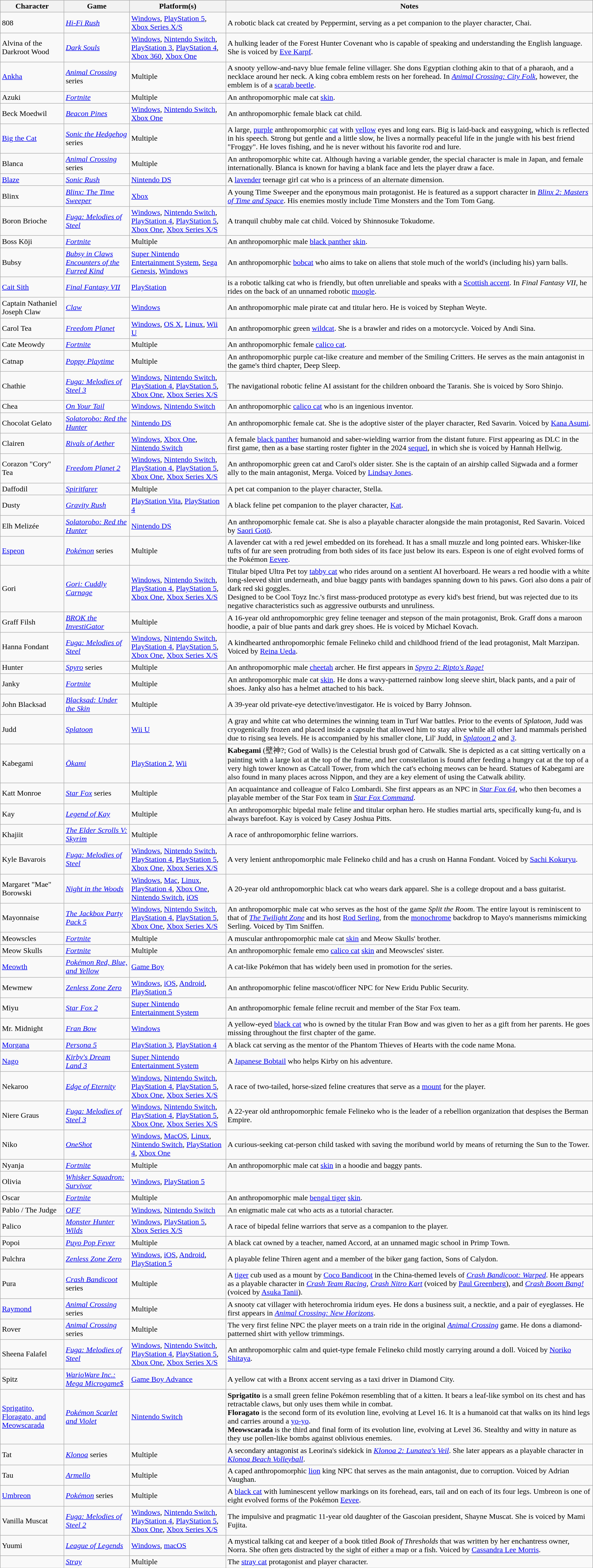<table class="wikitable sortable">
<tr>
<th>Character</th>
<th>Game</th>
<th>Platform(s)</th>
<th>Notes</th>
</tr>
<tr>
<td>808</td>
<td><em><a href='#'>Hi-Fi Rush</a></em></td>
<td><a href='#'>Windows</a>, <a href='#'>PlayStation 5</a>, <a href='#'>Xbox Series X/S</a></td>
<td>A robotic black cat created by Peppermint, serving as a pet companion to the player character, Chai.</td>
</tr>
<tr>
<td>Alvina of the Darkroot Wood</td>
<td><em><a href='#'>Dark Souls</a></em></td>
<td><a href='#'>Windows</a>, <a href='#'>Nintendo Switch</a>, <a href='#'>PlayStation 3</a>, <a href='#'>PlayStation 4</a>, <a href='#'>Xbox 360</a>, <a href='#'>Xbox One</a></td>
<td>A hulking leader of the Forest Hunter Covenant who is capable of speaking and understanding the English language. She is voiced by <a href='#'>Eve Karpf</a>.</td>
</tr>
<tr>
<td><a href='#'>Ankha</a></td>
<td><em><a href='#'>Animal Crossing</a></em> series</td>
<td>Multiple</td>
<td>A snooty yellow-and-navy blue female feline villager. She dons Egyptian clothing akin to that of a pharaoh, and a necklace around her neck. A king cobra emblem rests on her forehead. In <em><a href='#'>Animal Crossing: City Folk</a></em>, however, the emblem is of a <a href='#'>scarab beetle</a>.</td>
</tr>
<tr>
<td>Azuki</td>
<td><em><a href='#'>Fortnite</a></em></td>
<td>Multiple</td>
<td>An anthropomorphic male cat <a href='#'>skin</a>.</td>
</tr>
<tr>
<td>Beck Moedwil</td>
<td><em><a href='#'>Beacon Pines</a></em></td>
<td><a href='#'>Windows</a>, <a href='#'>Nintendo Switch</a>, <a href='#'>Xbox One</a></td>
<td>An anthropomorphic female black cat child.</td>
</tr>
<tr>
<td><a href='#'>Big the Cat</a></td>
<td><em><a href='#'>Sonic the Hedgehog</a></em> series</td>
<td>Multiple</td>
<td>A large, <a href='#'>purple</a> anthropomorphic <a href='#'>cat</a> with <a href='#'>yellow</a> eyes and long ears. Big is laid-back and easygoing, which is reflected in his speech. Strong but gentle and a little slow, he lives a normally peaceful life in the jungle with his best friend "Froggy". He loves fishing, and he is never without his favorite rod and lure.</td>
</tr>
<tr>
<td>Blanca</td>
<td><em><a href='#'>Animal Crossing</a></em> series</td>
<td>Multiple</td>
<td>An anthropomorphic white cat. Although having a variable gender, the special character is male in Japan, and female internationally. Blanca is known for having a blank face and lets the player draw a face.</td>
</tr>
<tr>
<td><a href='#'>Blaze</a></td>
<td><em><a href='#'>Sonic Rush</a></em></td>
<td><a href='#'>Nintendo DS</a></td>
<td>A <a href='#'>lavender</a> teenage girl cat who is a princess of an alternate dimension.</td>
</tr>
<tr>
<td>Blinx</td>
<td><em><a href='#'>Blinx: The Time Sweeper</a></em></td>
<td><a href='#'>Xbox</a></td>
<td>A young Time Sweeper and the eponymous main protagonist. He is featured as a support character in <em><a href='#'>Blinx 2: Masters of Time and Space</a></em>. His enemies mostly include Time Monsters and the Tom Tom Gang.</td>
</tr>
<tr>
<td>Boron Brioche</td>
<td><em><a href='#'>Fuga: Melodies of Steel</a></em></td>
<td><a href='#'>Windows</a>, <a href='#'>Nintendo Switch</a>, <a href='#'>PlayStation 4</a>, <a href='#'>PlayStation 5</a>, <a href='#'>Xbox One</a>, <a href='#'>Xbox Series X/S</a></td>
<td>A tranquil chubby male cat child. Voiced by Shinnosuke Tokudome.</td>
</tr>
<tr>
<td>Boss Kōji</td>
<td><em><a href='#'>Fortnite</a></em></td>
<td>Multiple</td>
<td>An anthropomorphic male <a href='#'>black panther</a> <a href='#'>skin</a>.</td>
</tr>
<tr>
<td>Bubsy</td>
<td><em><a href='#'>Bubsy in Claws Encounters of the Furred Kind</a></em></td>
<td><a href='#'>Super Nintendo Entertainment System</a>, <a href='#'>Sega Genesis</a>, <a href='#'>Windows</a></td>
<td>An anthropomorphic <a href='#'>bobcat</a> who aims to take on aliens that stole much of the world's (including his) yarn balls.</td>
</tr>
<tr>
<td><a href='#'>Cait Sith</a></td>
<td><em><a href='#'>Final Fantasy VII</a></em></td>
<td><a href='#'>PlayStation</a></td>
<td> is a robotic talking cat who is friendly, but often unreliable and speaks with a <a href='#'>Scottish accent</a>. In <em>Final Fantasy VII</em>, he rides on the back of an unnamed robotic <a href='#'>moogle</a>.</td>
</tr>
<tr>
<td>Captain Nathaniel Joseph Claw</td>
<td><em><a href='#'>Claw</a></em></td>
<td><a href='#'>Windows</a></td>
<td>An anthropomorphic male pirate cat and titular hero. He is voiced by Stephan Weyte.</td>
</tr>
<tr>
<td>Carol Tea</td>
<td><em><a href='#'>Freedom Planet</a></em></td>
<td><a href='#'>Windows</a>, <a href='#'>OS X</a>, <a href='#'>Linux</a>, <a href='#'>Wii U</a></td>
<td>An anthropomorphic green <a href='#'>wildcat</a>. She is a brawler and rides on a motorcycle. Voiced by Andi Sina.</td>
</tr>
<tr>
<td>Cate Meowdy</td>
<td><em><a href='#'>Fortnite</a></em></td>
<td>Multiple</td>
<td>An anthropomorphic female <a href='#'>calico cat</a>.</td>
</tr>
<tr>
<td>Catnap</td>
<td><em><a href='#'>Poppy Playtime</a></em></td>
<td>Multiple</td>
<td>An anthropomorphic purple cat-like creature and member of the Smiling Critters. He serves as the main antagonist in the game's third chapter, Deep Sleep.</td>
</tr>
<tr>
<td>Chathie</td>
<td><em><a href='#'>Fuga: Melodies of Steel 3</a></em></td>
<td><a href='#'>Windows</a>, <a href='#'>Nintendo Switch</a>, <a href='#'>PlayStation 4</a>, <a href='#'>PlayStation 5</a>, <a href='#'>Xbox One</a>, <a href='#'>Xbox Series X/S</a></td>
<td>The navigational robotic feline AI assistant for the children onboard the Taranis. She is voiced by Soro Shinjo.</td>
</tr>
<tr>
<td>Chea</td>
<td><em><a href='#'>On Your Tail</a></em></td>
<td><a href='#'>Windows</a>, <a href='#'>Nintendo Switch</a></td>
<td>An anthropomorphic <a href='#'>calico cat</a> who is an ingenious inventor.</td>
</tr>
<tr>
<td>Chocolat Gelato</td>
<td><em><a href='#'>Solatorobo: Red the Hunter</a></em></td>
<td><a href='#'>Nintendo DS</a></td>
<td>An anthropomorphic female cat. She is the adoptive sister of the player character, Red Savarin. Voiced by <a href='#'>Kana Asumi</a>.</td>
</tr>
<tr>
<td>Clairen</td>
<td><em><a href='#'>Rivals of Aether</a></em></td>
<td><a href='#'>Windows</a>, <a href='#'>Xbox One</a>, <a href='#'>Nintendo Switch</a></td>
<td>A female <a href='#'>black panther</a> humanoid and saber-wielding warrior from the distant future. First appearing as DLC in the first game, then as a base starting roster fighter in the 2024 <a href='#'>sequel</a>, in which she is voiced by Hannah Hellwig.</td>
</tr>
<tr>
<td>Corazon "Cory" Tea</td>
<td><em><a href='#'>Freedom Planet 2</a></em></td>
<td><a href='#'>Windows</a>, <a href='#'>Nintendo Switch</a>, <a href='#'>PlayStation 4</a>, <a href='#'>PlayStation 5</a>, <a href='#'>Xbox One</a>, <a href='#'>Xbox Series X/S</a></td>
<td>An anthropomorphic green cat and Carol's older sister. She is the captain of an airship called Sigwada and a former ally to the main antagonist, Merga. Voiced by <a href='#'>Lindsay Jones</a>.</td>
</tr>
<tr>
<td>Daffodil</td>
<td><em><a href='#'>Spiritfarer</a></em></td>
<td>Multiple</td>
<td>A pet cat companion to the player character, Stella.</td>
</tr>
<tr>
<td>Dusty</td>
<td><em><a href='#'>Gravity Rush</a></em></td>
<td><a href='#'>PlayStation Vita</a>, <a href='#'>PlayStation 4</a></td>
<td>A black feline pet companion to the player character, <a href='#'>Kat</a>.</td>
</tr>
<tr>
<td>Elh Melizée</td>
<td><em><a href='#'>Solatorobo: Red the Hunter</a></em></td>
<td><a href='#'>Nintendo DS</a></td>
<td>An anthropomorphic female cat. She is also a playable character alongside the main protagonist, Red Savarin. Voiced by <a href='#'>Saori Gotō</a>.</td>
</tr>
<tr>
<td><a href='#'>Espeon</a></td>
<td><em><a href='#'>Pokémon</a></em> series</td>
<td>Multiple</td>
<td>A lavender cat with a red jewel embedded on its forehead. It has a small muzzle and long pointed ears. Whisker-like tufts of fur are seen protruding from both sides of its face just below its ears. Espeon is one of eight evolved forms of the Pokémon <a href='#'>Eevee</a>.</td>
</tr>
<tr>
<td>Gori</td>
<td><em><a href='#'>Gori: Cuddly Carnage</a></em></td>
<td><a href='#'>Windows</a>, <a href='#'>Nintendo Switch</a>, <a href='#'>PlayStation 4</a>, <a href='#'>PlayStation 5</a>, <a href='#'>Xbox One</a>, <a href='#'>Xbox Series X/S</a></td>
<td>Titular biped Ultra Pet toy <a href='#'>tabby cat</a> who rides around on a sentient AI hoverboard. He wears a red hoodie with a white long-sleeved shirt underneath, and blue baggy pants with bandages spanning down to his paws. Gori also dons a pair of dark red ski goggles.<br>Designed to be Cool Toyz Inc.'s first mass-produced prototype as every kid's best friend, but was rejected due to its negative characteristics such as aggressive outbursts and unruliness.</td>
</tr>
<tr>
<td>Graff Filsh</td>
<td><em><a href='#'>BROK the InvestiGator</a></em></td>
<td>Multiple</td>
<td>A 16-year old anthropomorphic grey feline teenager and stepson of the main protagonist, Brok. Graff dons a maroon hoodie, a pair of blue pants and dark grey shoes. He is voiced by Michael Kovach.</td>
</tr>
<tr>
<td>Hanna Fondant</td>
<td><em><a href='#'>Fuga: Melodies of Steel</a></em></td>
<td><a href='#'>Windows</a>, <a href='#'>Nintendo Switch</a>, <a href='#'>PlayStation 4</a>, <a href='#'>PlayStation 5</a>, <a href='#'>Xbox One</a>, <a href='#'>Xbox Series X/S</a></td>
<td>A kindhearted anthropomorphic female Felineko child and childhood friend of the lead protagonist, Malt Marzipan. Voiced by <a href='#'>Reina Ueda</a>.</td>
</tr>
<tr>
<td>Hunter</td>
<td><em><a href='#'>Spyro</a></em> series</td>
<td>Multiple</td>
<td>An anthropomorphic male <a href='#'>cheetah</a> archer. He first appears in <em><a href='#'>Spyro 2: Ripto's Rage!</a></em></td>
</tr>
<tr>
<td>Janky</td>
<td><em><a href='#'>Fortnite</a></em></td>
<td>Multiple</td>
<td>An anthropomorphic male cat <a href='#'>skin</a>. He dons a wavy-patterned rainbow long sleeve shirt, black pants, and a pair of shoes. Janky also has a helmet attached to his back.</td>
</tr>
<tr>
<td>John Blacksad</td>
<td><em><a href='#'>Blacksad: Under the Skin</a></em></td>
<td>Multiple</td>
<td>A 39-year old private-eye detective/investigator. He is voiced by Barry Johnson.</td>
</tr>
<tr>
<td>Judd</td>
<td><em><a href='#'>Splatoon</a></em></td>
<td><a href='#'>Wii U</a></td>
<td>A gray and white cat who determines the winning team in Turf War battles. Prior to the events of <em>Splatoon</em>, Judd was cryogenically frozen and placed inside a capsule that allowed him to stay alive while all other land mammals perished due to rising sea levels. He is accompanied by his smaller clone, Lil' Judd, in <em><a href='#'>Splatoon 2</a></em> and <em><a href='#'>3</a></em>.</td>
</tr>
<tr>
<td>Kabegami</td>
<td><em><a href='#'>Ōkami</a></em></td>
<td><a href='#'>PlayStation 2</a>, <a href='#'>Wii</a></td>
<td><strong>Kabegami</strong> (壁神?; God of Walls) is the Celestial brush god of Catwalk. She is depicted as a cat sitting vertically on a painting with a large koi at the top of the frame, and her constellation is found after feeding a hungry cat at the top of a very high tower known as Catcall Tower, from which the cat's echoing meows can be heard. Statues of Kabegami are also found in many places across Nippon, and they are a key element of using the Catwalk ability.</td>
</tr>
<tr>
<td>Katt Monroe</td>
<td><em><a href='#'>Star Fox</a></em> series</td>
<td>Multiple</td>
<td>An acquaintance and colleague of Falco Lombardi. She first appears as an NPC in <em><a href='#'>Star Fox 64</a></em>, who then becomes a playable member of the Star Fox team in <em><a href='#'>Star Fox Command</a></em>.</td>
</tr>
<tr>
<td>Kay</td>
<td><em><a href='#'>Legend of Kay</a></em></td>
<td>Multiple</td>
<td>An anthropomorphic bipedal male feline and titular orphan hero. He studies martial arts, specifically kung-fu, and is always barefoot. Kay is voiced by Casey Joshua Pitts.</td>
</tr>
<tr>
<td>Khajiit</td>
<td><em><a href='#'>The Elder Scrolls V: Skyrim</a></em></td>
<td>Multiple</td>
<td>A race of anthropomorphic feline warriors.</td>
</tr>
<tr>
<td>Kyle Bavarois</td>
<td><em><a href='#'>Fuga: Melodies of Steel</a></em></td>
<td><a href='#'>Windows</a>, <a href='#'>Nintendo Switch</a>, <a href='#'>PlayStation 4</a>, <a href='#'>PlayStation 5</a>, <a href='#'>Xbox One</a>, <a href='#'>Xbox Series X/S</a></td>
<td>A very lenient anthropomorphic male Felineko child and has a crush on Hanna Fondant. Voiced by <a href='#'>Sachi Kokuryu</a>.</td>
</tr>
<tr>
<td>Margaret "Mae" Borowski</td>
<td><em><a href='#'>Night in the Woods</a></em></td>
<td><a href='#'>Windows</a>, <a href='#'>Mac</a>, <a href='#'>Linux</a>, <a href='#'>PlayStation 4</a>, <a href='#'>Xbox One</a>, <a href='#'>Nintendo Switch</a>, <a href='#'>iOS</a></td>
<td>A 20-year old anthropomorphic black cat who wears dark apparel. She is a college dropout and a bass guitarist.</td>
</tr>
<tr>
<td>Mayonnaise</td>
<td><em><a href='#'>The Jackbox Party Pack 5</a></em></td>
<td><a href='#'>Windows</a>, <a href='#'>Nintendo Switch</a>, <a href='#'>PlayStation 4</a>, <a href='#'>PlayStation 5</a>, <a href='#'>Xbox One</a>, <a href='#'>Xbox Series X/S</a></td>
<td>An anthropomorphic male cat who serves as the host of the game <em>Split the Room</em>. The entire layout is reminiscent to that of <em><a href='#'>The Twilight Zone</a></em> and its host <a href='#'>Rod Serling</a>, from the <a href='#'>monochrome</a> backdrop to Mayo's mannerisms mimicking Serling. Voiced by Tim Sniffen.</td>
</tr>
<tr>
<td>Meowscles</td>
<td><em><a href='#'>Fortnite</a></em></td>
<td>Multiple</td>
<td>A muscular anthropomorphic male cat <a href='#'>skin</a> and Meow Skulls' brother.</td>
</tr>
<tr>
<td>Meow Skulls</td>
<td><em><a href='#'>Fortnite</a></em></td>
<td>Multiple</td>
<td>An anthropomorphic female emo <a href='#'>calico cat</a> <a href='#'>skin</a> and Meowscles' sister.</td>
</tr>
<tr>
<td><a href='#'>Meowth</a></td>
<td><em><a href='#'>Pokémon Red, Blue, and Yellow</a></em></td>
<td><a href='#'>Game Boy</a></td>
<td>A cat-like Pokémon that has widely been used in promotion for the series.</td>
</tr>
<tr>
<td>Mewmew</td>
<td><em><a href='#'>Zenless Zone Zero</a></em></td>
<td><a href='#'>Windows</a>, <a href='#'>iOS</a>, <a href='#'>Android</a>, <a href='#'>PlayStation 5</a></td>
<td>An anthropomorphic feline mascot/officer NPC for New Eridu Public Security.</td>
</tr>
<tr>
<td>Miyu</td>
<td><em><a href='#'>Star Fox 2</a></em></td>
<td><a href='#'>Super Nintendo Entertainment System</a></td>
<td>An anthropomorphic female feline recruit and member of the Star Fox team.</td>
</tr>
<tr>
<td>Mr. Midnight</td>
<td><em><a href='#'>Fran Bow</a></em></td>
<td><a href='#'>Windows</a></td>
<td>A yellow-eyed <a href='#'>black cat</a> who is owned by the titular Fran Bow and was given to her as a gift from her parents. He goes missing throughout the first chapter of the game.</td>
</tr>
<tr>
<td><a href='#'>Morgana</a></td>
<td><em><a href='#'>Persona 5</a></em></td>
<td><a href='#'>PlayStation 3</a>, <a href='#'>PlayStation 4</a></td>
<td>A black cat serving as the mentor of the Phantom Thieves of Hearts with the code name Mona.</td>
</tr>
<tr>
<td><a href='#'>Nago</a></td>
<td><em><a href='#'>Kirby's Dream Land 3</a></em></td>
<td><a href='#'>Super Nintendo Entertainment System</a></td>
<td>A <a href='#'>Japanese Bobtail</a> who helps Kirby on his adventure.</td>
</tr>
<tr>
<td>Nekaroo</td>
<td><em><a href='#'>Edge of Eternity</a></em></td>
<td><a href='#'>Windows</a>, <a href='#'>Nintendo Switch</a>, <a href='#'>PlayStation 4</a>, <a href='#'>PlayStation 5</a>, <a href='#'>Xbox One</a>, <a href='#'>Xbox Series X/S</a></td>
<td>A race of two-tailed, horse-sized feline creatures that serve as a <a href='#'>mount</a> for the player.</td>
</tr>
<tr>
<td>Niere Graus</td>
<td><em><a href='#'>Fuga: Melodies of Steel 3</a></em></td>
<td><a href='#'>Windows</a>, <a href='#'>Nintendo Switch</a>, <a href='#'>PlayStation 4</a>, <a href='#'>PlayStation 5</a>, <a href='#'>Xbox One</a>, <a href='#'>Xbox Series X/S</a></td>
<td>A 22-year old anthropomorphic female Felineko who is the leader of a rebellion organization that despises the Berman Empire.</td>
</tr>
<tr>
<td>Niko</td>
<td><em><a href='#'>OneShot</a></em></td>
<td><a href='#'>Windows</a>, <a href='#'>MacOS</a>, <a href='#'>Linux</a>, <a href='#'>Nintendo Switch</a>, <a href='#'>PlayStation 4</a>, <a href='#'>Xbox One</a></td>
<td>A curious-seeking cat-person child tasked with saving the moribund world by means of returning the Sun to the Tower.</td>
</tr>
<tr>
<td>Nyanja</td>
<td><em><a href='#'>Fortnite</a></em></td>
<td>Multiple</td>
<td>An anthropomorphic male cat <a href='#'>skin</a> in a hoodie and baggy pants.</td>
</tr>
<tr>
<td>Olivia</td>
<td><em><a href='#'>Whisker Squadron: Survivor</a></em></td>
<td><a href='#'>Windows</a>, <a href='#'>PlayStation 5</a></td>
<td></td>
</tr>
<tr>
<td>Oscar</td>
<td><em><a href='#'>Fortnite</a></em></td>
<td>Multiple</td>
<td>An anthropomorphic male <a href='#'>bengal tiger</a> <a href='#'>skin</a>.</td>
</tr>
<tr>
<td>Pablo / The Judge</td>
<td><em><a href='#'>OFF</a></em></td>
<td><a href='#'>Windows</a>, <a href='#'>Nintendo Switch</a></td>
<td>An enigmatic male cat who acts as a tutorial character.</td>
</tr>
<tr>
<td>Palico</td>
<td><em><a href='#'>Monster Hunter Wilds</a></em></td>
<td><a href='#'>Windows</a>, <a href='#'>PlayStation 5</a>, <a href='#'>Xbox Series X/S</a></td>
<td>A race of bipedal feline warriors that serve as a companion to the player.</td>
</tr>
<tr>
<td>Popoi</td>
<td><em><a href='#'>Puyo Pop Fever</a></em></td>
<td>Multiple</td>
<td>A black cat owned by a teacher, named Accord, at an unnamed magic school in Primp Town.</td>
</tr>
<tr>
<td>Pulchra</td>
<td><em><a href='#'>Zenless Zone Zero</a></em></td>
<td><a href='#'>Windows</a>, <a href='#'>iOS</a>, <a href='#'>Android</a>, <a href='#'>PlayStation 5</a></td>
<td>A playable feline Thiren agent and a member of the biker gang faction, Sons of Calydon.</td>
</tr>
<tr>
<td>Pura</td>
<td><em><a href='#'>Crash Bandicoot</a></em> series</td>
<td>Multiple</td>
<td>A <a href='#'>tiger</a> cub used as a mount by <a href='#'>Coco Bandicoot</a> in the China-themed levels of <em><a href='#'>Crash Bandicoot: Warped</a></em>. He appears as a playable character in <em><a href='#'>Crash Team Racing</a></em>, <em><a href='#'>Crash Nitro Kart</a></em> (voiced by <a href='#'>Paul Greenberg</a>), and <em><a href='#'>Crash Boom Bang!</a></em> (voiced by <a href='#'>Asuka Tanii</a>).</td>
</tr>
<tr>
<td><a href='#'>Raymond</a></td>
<td><em><a href='#'>Animal Crossing</a></em> series</td>
<td>Multiple</td>
<td>A snooty cat villager with heterochromia iridum eyes. He dons a business suit, a necktie, and a pair of eyeglasses. He first appears in <em><a href='#'>Animal Crossing: New Horizons</a></em>.</td>
</tr>
<tr>
<td>Rover</td>
<td><em><a href='#'>Animal Crossing</a></em> series</td>
<td>Multiple</td>
<td>The very first feline NPC the player meets on a train ride in the original <em><a href='#'>Animal Crossing</a></em> game. He dons a diamond-patterned shirt with yellow trimmings.</td>
</tr>
<tr>
<td>Sheena Falafel</td>
<td><em><a href='#'>Fuga: Melodies of Steel</a></em></td>
<td><a href='#'>Windows</a>, <a href='#'>Nintendo Switch</a>, <a href='#'>PlayStation 4</a>, <a href='#'>PlayStation 5</a>, <a href='#'>Xbox One</a>, <a href='#'>Xbox Series X/S</a></td>
<td>An anthropomorphic calm and quiet-type female Felineko child mostly carrying around a doll. Voiced by <a href='#'>Noriko Shitaya</a>.</td>
</tr>
<tr>
<td>Spitz</td>
<td><em><a href='#'>WarioWare Inc.: Mega Microgame$</a></em></td>
<td><a href='#'>Game Boy Advance</a></td>
<td>A yellow cat with a Bronx accent serving as a taxi driver in Diamond City.</td>
</tr>
<tr>
<td><a href='#'>Sprigatito, Floragato, and Meowscarada</a></td>
<td><em><a href='#'>Pokémon Scarlet and Violet</a></em></td>
<td><a href='#'>Nintendo Switch</a></td>
<td><strong>Sprigatito</strong> is a small green feline Pokémon resembling that of a kitten. It bears a leaf-like symbol on its chest and has retractable claws, but only uses them while in combat.<br><strong>Floragato</strong> is the second form of its evolution line, evolving at Level 16. It is a humanoid cat that walks on its hind legs and carries around a <a href='#'>yo-yo</a>.<br><strong>Meowscarada</strong> is the third and final form of its evolution line, evolving at Level 36. Stealthy and witty in nature as they use pollen-like bombs against oblivious enemies.</td>
</tr>
<tr>
<td>Tat</td>
<td><em><a href='#'>Klonoa</a></em> series</td>
<td>Multiple</td>
<td>A secondary antagonist as Leorina's sidekick in <em><a href='#'>Klonoa 2: Lunatea's Veil</a></em>. She later appears as a playable character in <em><a href='#'>Klonoa Beach Volleyball</a></em>.</td>
</tr>
<tr>
<td>Tau</td>
<td><em><a href='#'>Armello</a></em></td>
<td>Multiple</td>
<td>A caped anthropomorphic <a href='#'>lion</a> king NPC that serves as the main antagonist, due to corruption. Voiced by Adrian Vaughan.</td>
</tr>
<tr>
<td><a href='#'>Umbreon</a></td>
<td><em><a href='#'>Pokémon</a></em> series</td>
<td>Multiple</td>
<td>A <a href='#'>black cat</a> with luminescent yellow markings on its forehead, ears, tail and on each of its four legs. Umbreon is one of eight evolved forms of the Pokémon <a href='#'>Eevee</a>.</td>
</tr>
<tr>
<td>Vanilla Muscat</td>
<td><em><a href='#'>Fuga: Melodies of Steel 2</a></em></td>
<td><a href='#'>Windows</a>, <a href='#'>Nintendo Switch</a>, <a href='#'>PlayStation 4</a>, <a href='#'>PlayStation 5</a>, <a href='#'>Xbox One</a>, <a href='#'>Xbox Series X/S</a></td>
<td>The impulsive and pragmatic 11-year old daughter of the Gascoian president, Shayne Muscat. She is voiced by Mami Fujita.</td>
</tr>
<tr>
<td>Yuumi</td>
<td><em><a href='#'>League of Legends</a></em></td>
<td><a href='#'>Windows</a>, <a href='#'>macOS</a></td>
<td>A mystical talking cat and keeper of a book titled <em>Book of Thresholds</em> that was written by her enchantress owner, Norra. She often gets distracted by the sight of either a map or a fish. Voiced by <a href='#'>Cassandra Lee Morris</a>.</td>
</tr>
<tr>
<td></td>
<td><em><a href='#'>Stray</a></em></td>
<td>Multiple</td>
<td>The <a href='#'>stray cat</a> protagonist and player character.</td>
</tr>
</table>
